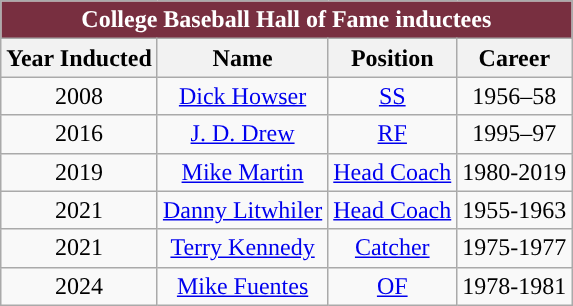<table class="wikitable">
<tr>
<td colspan="4" style= "background:#782F40; color:white; text-align:center;"><strong>College Baseball Hall of Fame inductees</strong></td>
</tr>
<tr>
<th>Year Inducted</th>
<th>Name</th>
<th>Position</th>
<th>Career</th>
</tr>
<tr style="text-align:center;">
<td>2008</td>
<td><a href='#'>Dick Howser</a></td>
<td><a href='#'>SS</a></td>
<td>1956–58</td>
</tr>
<tr style="text-align:center;">
<td>2016</td>
<td><a href='#'>J. D. Drew</a></td>
<td><a href='#'>RF</a></td>
<td>1995–97</td>
</tr>
<tr style="text-align:center;">
<td>2019</td>
<td><a href='#'>Mike Martin</a></td>
<td><a href='#'>Head Coach</a></td>
<td>1980-2019</td>
</tr>
<tr style="text-align:center;">
<td>2021</td>
<td><a href='#'>Danny Litwhiler</a></td>
<td><a href='#'>Head Coach</a></td>
<td>1955-1963</td>
</tr>
<tr style="text-align:center;">
<td>2021</td>
<td><a href='#'>Terry Kennedy</a></td>
<td><a href='#'>Catcher</a></td>
<td>1975-1977</td>
</tr>
<tr style="text-align:center;">
<td>2024</td>
<td><a href='#'>Mike Fuentes</a></td>
<td><a href='#'>OF</a></td>
<td>1978-1981</td>
</tr>
</table>
